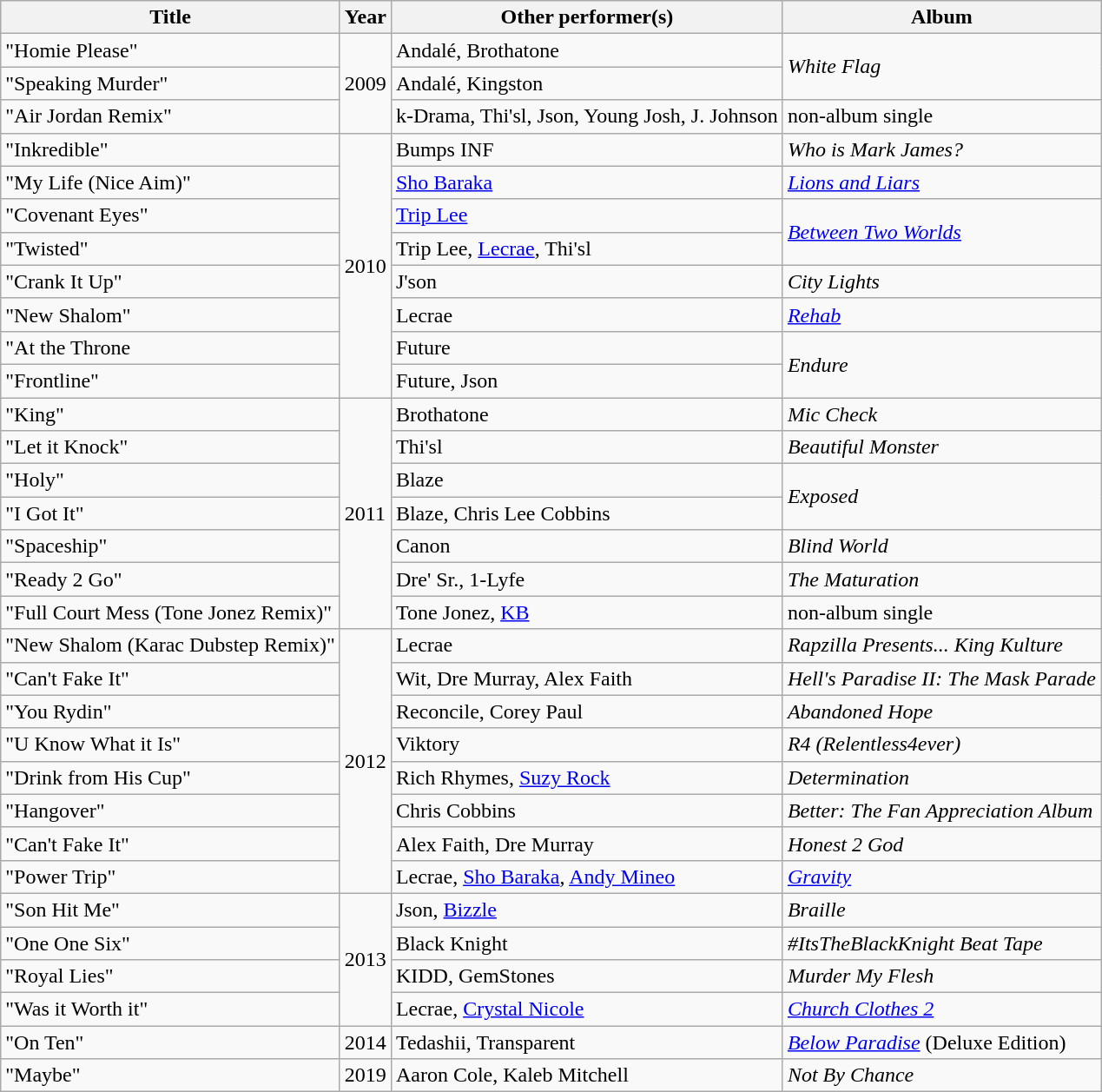<table class="wikitable">
<tr>
<th>Title</th>
<th>Year</th>
<th>Other performer(s)</th>
<th>Album</th>
</tr>
<tr>
<td>"Homie Please"</td>
<td rowspan="3">2009</td>
<td>Andalé, Brothatone</td>
<td rowspan="2"><em>White Flag</em></td>
</tr>
<tr>
<td>"Speaking Murder"</td>
<td>Andalé, Kingston</td>
</tr>
<tr>
<td>"Air Jordan Remix"</td>
<td>k-Drama, Thi'sl, Json, Young Josh, J. Johnson</td>
<td>non-album single</td>
</tr>
<tr>
<td>"Inkredible"</td>
<td rowspan="8">2010</td>
<td>Bumps INF</td>
<td><em>Who is Mark James?</em></td>
</tr>
<tr>
<td>"My Life (Nice Aim)"</td>
<td><a href='#'>Sho Baraka</a></td>
<td><em><a href='#'>Lions and Liars</a></em></td>
</tr>
<tr>
<td>"Covenant Eyes"</td>
<td><a href='#'>Trip Lee</a></td>
<td rowspan="2"><em><a href='#'>Between Two Worlds</a></em></td>
</tr>
<tr>
<td>"Twisted"</td>
<td>Trip Lee, <a href='#'>Lecrae</a>, Thi'sl</td>
</tr>
<tr>
<td>"Crank It Up"</td>
<td>J'son</td>
<td><em>City Lights</em></td>
</tr>
<tr>
<td>"New Shalom"</td>
<td>Lecrae</td>
<td><em><a href='#'>Rehab</a></em></td>
</tr>
<tr>
<td>"At the Throne</td>
<td>Future</td>
<td rowspan="2"><em>Endure</em></td>
</tr>
<tr>
<td>"Frontline"</td>
<td>Future, Json</td>
</tr>
<tr>
<td>"King"</td>
<td rowspan="7">2011</td>
<td>Brothatone</td>
<td><em>Mic Check</em></td>
</tr>
<tr>
<td>"Let it Knock"</td>
<td>Thi'sl</td>
<td><em>Beautiful Monster</em></td>
</tr>
<tr>
<td>"Holy"</td>
<td>Blaze</td>
<td rowspan="2"><em>Exposed</em></td>
</tr>
<tr>
<td>"I Got It"</td>
<td>Blaze, Chris Lee Cobbins</td>
</tr>
<tr>
<td>"Spaceship"</td>
<td>Canon</td>
<td><em>Blind World</em></td>
</tr>
<tr>
<td>"Ready 2 Go"</td>
<td>Dre' Sr., 1-Lyfe</td>
<td><em>The Maturation</em></td>
</tr>
<tr>
<td>"Full Court Mess (Tone Jonez Remix)"</td>
<td>Tone Jonez, <a href='#'>KB</a></td>
<td>non-album single</td>
</tr>
<tr>
<td>"New Shalom (Karac Dubstep Remix)"</td>
<td rowspan="8">2012</td>
<td>Lecrae</td>
<td><em>Rapzilla Presents... King Kulture</em></td>
</tr>
<tr>
<td>"Can't Fake It"</td>
<td>Wit, Dre Murray, Alex Faith</td>
<td><em>Hell's Paradise II: The Mask Parade</em></td>
</tr>
<tr>
<td>"You Rydin"</td>
<td>Reconcile, Corey Paul</td>
<td><em>Abandoned Hope</em></td>
</tr>
<tr>
<td>"U Know What it Is"</td>
<td>Viktory</td>
<td><em>R4 (Relentless4ever)</em></td>
</tr>
<tr>
<td>"Drink from His Cup"</td>
<td>Rich Rhymes, <a href='#'>Suzy Rock</a></td>
<td><em>Determination</em></td>
</tr>
<tr>
<td>"Hangover"</td>
<td>Chris Cobbins</td>
<td><em>Better: The Fan Appreciation Album</em></td>
</tr>
<tr>
<td>"Can't Fake It"</td>
<td>Alex Faith, Dre Murray</td>
<td><em>Honest 2 God</em></td>
</tr>
<tr>
<td>"Power Trip"</td>
<td>Lecrae, <a href='#'>Sho Baraka</a>, <a href='#'>Andy Mineo</a></td>
<td><em><a href='#'>Gravity</a></em></td>
</tr>
<tr>
<td>"Son Hit Me"</td>
<td rowspan="4">2013</td>
<td>Json, <a href='#'>Bizzle</a></td>
<td><em>Braille</em></td>
</tr>
<tr>
<td>"One One Six"</td>
<td>Black Knight</td>
<td><em>#ItsTheBlackKnight Beat Tape</em></td>
</tr>
<tr>
<td>"Royal Lies"</td>
<td>KIDD, GemStones</td>
<td><em>Murder My Flesh</em></td>
</tr>
<tr>
<td>"Was it Worth it"</td>
<td>Lecrae, <a href='#'>Crystal Nicole</a></td>
<td><em><a href='#'>Church Clothes 2</a></em></td>
</tr>
<tr>
<td>"On Ten"</td>
<td>2014</td>
<td>Tedashii, Transparent</td>
<td><em><a href='#'>Below Paradise</a></em> (Deluxe Edition)</td>
</tr>
<tr>
<td>"Maybe"</td>
<td>2019</td>
<td>Aaron Cole, Kaleb Mitchell</td>
<td><em>Not By Chance</em></td>
</tr>
</table>
